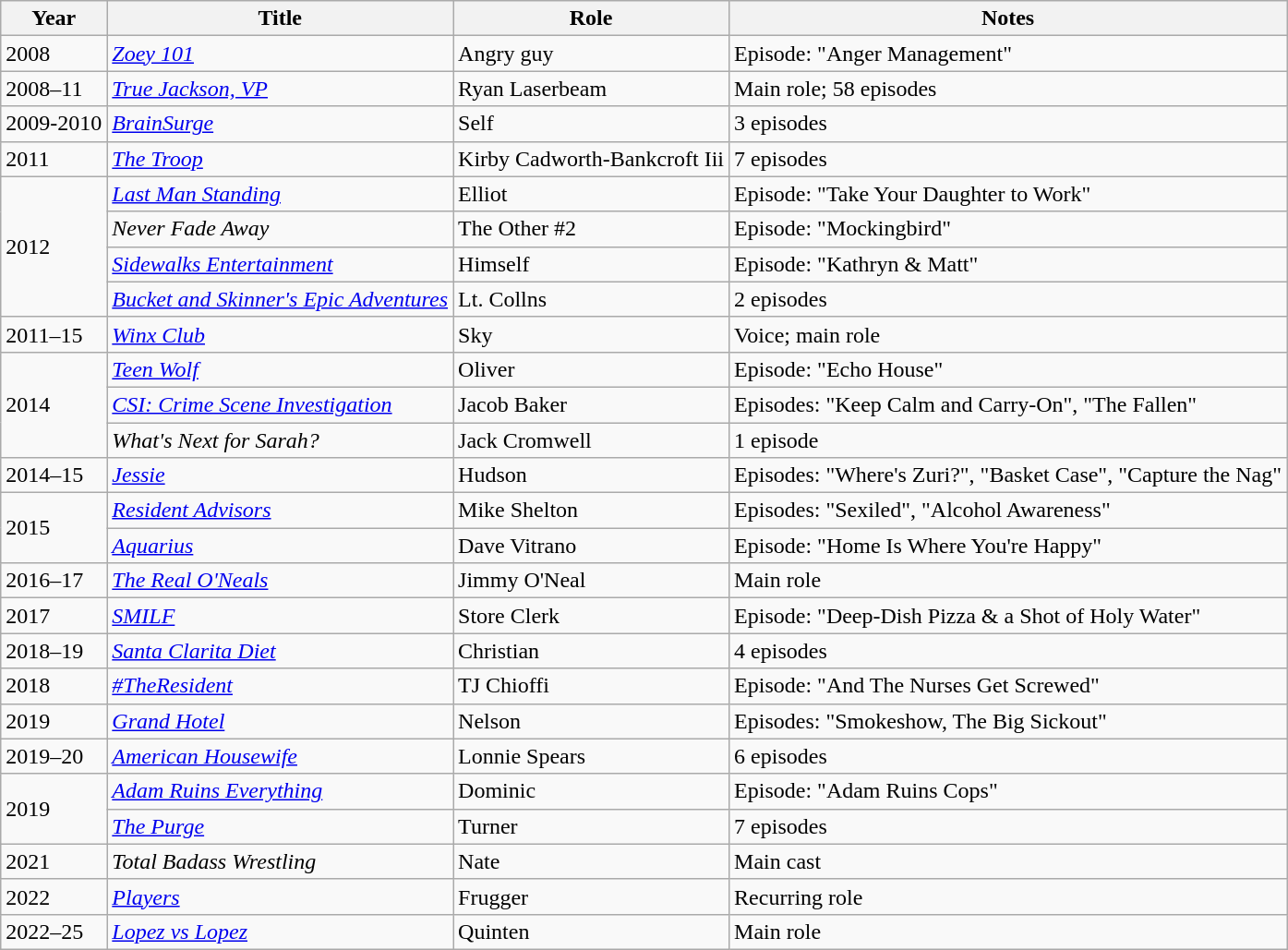<table class="wikitable sortable">
<tr>
<th>Year</th>
<th>Title</th>
<th>Role</th>
<th>Notes</th>
</tr>
<tr>
<td>2008</td>
<td><em><a href='#'>Zoey 101</a></em></td>
<td>Angry guy</td>
<td>Episode: "Anger Management"</td>
</tr>
<tr>
<td>2008–11</td>
<td><em><a href='#'>True Jackson, VP</a></em></td>
<td>Ryan Laserbeam</td>
<td>Main role; 58 episodes</td>
</tr>
<tr>
<td>2009-2010</td>
<td><em><a href='#'>BrainSurge</a></em></td>
<td>Self</td>
<td>3 episodes</td>
</tr>
<tr>
<td>2011</td>
<td><em><a href='#'>The Troop</a></em></td>
<td>Kirby Cadworth-Bankcroft Iii</td>
<td>7 episodes</td>
</tr>
<tr>
<td rowspan="4">2012</td>
<td><em><a href='#'>Last Man Standing</a></em></td>
<td>Elliot</td>
<td>Episode: "Take Your Daughter to Work"</td>
</tr>
<tr>
<td><em>Never Fade Away</em></td>
<td>The Other #2</td>
<td>Episode: "Mockingbird"</td>
</tr>
<tr>
<td><em><a href='#'>Sidewalks Entertainment</a></em></td>
<td>Himself</td>
<td>Episode: "Kathryn & Matt"</td>
</tr>
<tr>
<td><em><a href='#'>Bucket and Skinner's Epic Adventures</a></em></td>
<td>Lt. Collns</td>
<td>2 episodes</td>
</tr>
<tr>
<td>2011–15</td>
<td><em><a href='#'>Winx Club</a></em></td>
<td>Sky</td>
<td>Voice; main role</td>
</tr>
<tr>
<td rowspan="3">2014</td>
<td><em><a href='#'>Teen Wolf</a></em></td>
<td>Oliver</td>
<td>Episode: "Echo House"</td>
</tr>
<tr>
<td><em><a href='#'>CSI: Crime Scene Investigation</a></em></td>
<td>Jacob Baker</td>
<td>Episodes: "Keep Calm and Carry-On", "The Fallen"</td>
</tr>
<tr>
<td><em>What's Next for Sarah?</em></td>
<td>Jack Cromwell</td>
<td>1 episode</td>
</tr>
<tr>
<td>2014–15</td>
<td><em><a href='#'>Jessie</a></em></td>
<td>Hudson</td>
<td>Episodes: "Where's Zuri?", "Basket Case", "Capture the Nag"</td>
</tr>
<tr>
<td rowspan="2">2015</td>
<td><em><a href='#'>Resident Advisors</a></em></td>
<td>Mike Shelton</td>
<td>Episodes: "Sexiled", "Alcohol Awareness"</td>
</tr>
<tr>
<td><em><a href='#'>Aquarius</a></em></td>
<td>Dave Vitrano</td>
<td>Episode: "Home Is Where You're Happy"</td>
</tr>
<tr>
<td>2016–17</td>
<td><em><a href='#'>The Real O'Neals</a></em></td>
<td>Jimmy O'Neal</td>
<td>Main role</td>
</tr>
<tr>
<td>2017</td>
<td><em><a href='#'>SMILF</a></em></td>
<td>Store Clerk</td>
<td>Episode: "Deep-Dish Pizza & a Shot of Holy Water"</td>
</tr>
<tr>
<td>2018–19</td>
<td><em><a href='#'>Santa Clarita Diet</a></em></td>
<td>Christian</td>
<td>4 episodes</td>
</tr>
<tr>
<td>2018</td>
<td><em><a href='#'>#TheResident</a></em></td>
<td>TJ Chioffi</td>
<td>Episode: "And The Nurses Get Screwed"</td>
</tr>
<tr>
<td>2019</td>
<td><em><a href='#'>Grand Hotel</a></em></td>
<td>Nelson</td>
<td>Episodes: "Smokeshow, The Big Sickout"</td>
</tr>
<tr>
<td>2019–20</td>
<td><em><a href='#'>American Housewife</a></em></td>
<td>Lonnie Spears</td>
<td>6 episodes</td>
</tr>
<tr>
<td rowspan="2">2019</td>
<td><em><a href='#'>Adam Ruins Everything</a></em></td>
<td>Dominic</td>
<td>Episode: "Adam Ruins Cops"</td>
</tr>
<tr>
<td><em><a href='#'>The Purge</a></em></td>
<td>Turner</td>
<td>7 episodes</td>
</tr>
<tr>
<td>2021</td>
<td><em>Total Badass Wrestling</em></td>
<td>Nate</td>
<td>Main cast</td>
</tr>
<tr>
<td>2022</td>
<td><em><a href='#'>Players</a></em></td>
<td>Frugger</td>
<td>Recurring role</td>
</tr>
<tr>
<td>2022–25</td>
<td><em><a href='#'>Lopez vs Lopez</a></em></td>
<td>Quinten</td>
<td>Main role</td>
</tr>
</table>
